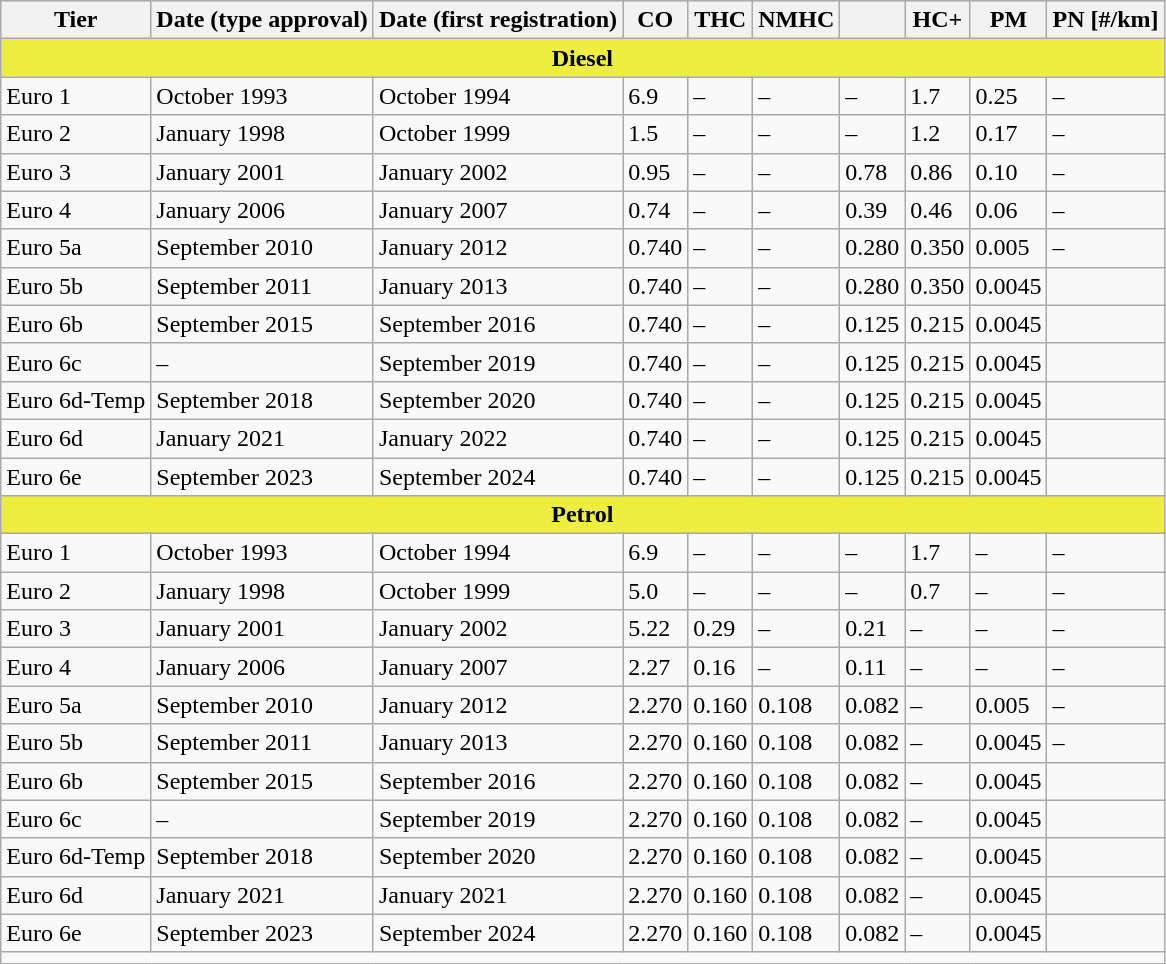<table class="wikitable">
<tr style="background:#ececec;" id="cars" class="data">
<th>Tier</th>
<th>Date (type approval)</th>
<th>Date (first registration)</th>
<th>CO</th>
<th>THC</th>
<th>NMHC</th>
<th></th>
<th>HC+</th>
<th>PM</th>
<th>PN [#/km]</th>
</tr>
<tr>
<th style="background:#EEEE40;" colspan="10">Diesel</th>
</tr>
<tr>
<td>Euro 1</td>
<td>October 1993</td>
<td>October 1994</td>
<td>6.9</td>
<td>–</td>
<td>–</td>
<td>–</td>
<td>1.7</td>
<td>0.25</td>
<td>–</td>
</tr>
<tr>
<td>Euro 2</td>
<td>January 1998</td>
<td>October 1999</td>
<td>1.5</td>
<td>–</td>
<td>–</td>
<td>–</td>
<td>1.2</td>
<td>0.17</td>
<td>–</td>
</tr>
<tr>
<td>Euro 3</td>
<td>January 2001</td>
<td>January 2002</td>
<td>0.95</td>
<td>–</td>
<td>–</td>
<td>0.78</td>
<td>0.86</td>
<td>0.10</td>
<td>–</td>
</tr>
<tr>
<td>Euro 4</td>
<td>January 2006</td>
<td>January 2007</td>
<td>0.74</td>
<td>–</td>
<td>–</td>
<td>0.39</td>
<td>0.46</td>
<td>0.06</td>
<td>–</td>
</tr>
<tr>
<td>Euro 5a</td>
<td>September 2010</td>
<td>January 2012</td>
<td>0.740</td>
<td>–</td>
<td>–</td>
<td>0.280</td>
<td>0.350</td>
<td>0.005</td>
<td>–</td>
</tr>
<tr>
<td>Euro 5b</td>
<td>September 2011</td>
<td>January 2013</td>
<td>0.740</td>
<td>–</td>
<td>–</td>
<td>0.280</td>
<td>0.350</td>
<td>0.0045</td>
<td></td>
</tr>
<tr>
<td>Euro 6b</td>
<td>September 2015</td>
<td>September 2016</td>
<td>0.740</td>
<td>–</td>
<td>–</td>
<td>0.125</td>
<td>0.215</td>
<td>0.0045</td>
<td></td>
</tr>
<tr>
<td>Euro 6c</td>
<td>–</td>
<td>September 2019</td>
<td>0.740</td>
<td>–</td>
<td>–</td>
<td>0.125</td>
<td>0.215</td>
<td>0.0045</td>
<td></td>
</tr>
<tr>
<td>Euro 6d-Temp</td>
<td>September 2018</td>
<td>September 2020</td>
<td>0.740</td>
<td>–</td>
<td>–</td>
<td>0.125</td>
<td>0.215</td>
<td>0.0045</td>
<td></td>
</tr>
<tr>
<td>Euro 6d</td>
<td>January 2021</td>
<td>January 2022</td>
<td>0.740</td>
<td>–</td>
<td>–</td>
<td>0.125</td>
<td>0.215</td>
<td>0.0045</td>
<td></td>
</tr>
<tr>
<td>Euro 6e</td>
<td>September 2023</td>
<td>September 2024</td>
<td>0.740</td>
<td>–</td>
<td>–</td>
<td>0.125</td>
<td>0.215</td>
<td>0.0045</td>
<td></td>
</tr>
<tr>
<th style="background:#EEEE40;" colspan="10">Petrol</th>
</tr>
<tr>
<td>Euro 1</td>
<td>October 1993</td>
<td>October 1994</td>
<td>6.9</td>
<td>–</td>
<td>–</td>
<td>–</td>
<td>1.7</td>
<td>–</td>
<td>–</td>
</tr>
<tr>
<td>Euro 2</td>
<td>January 1998</td>
<td>October 1999</td>
<td>5.0</td>
<td>–</td>
<td>–</td>
<td>–</td>
<td>0.7</td>
<td>–</td>
<td>–</td>
</tr>
<tr>
<td>Euro 3</td>
<td>January 2001</td>
<td>January 2002</td>
<td>5.22</td>
<td>0.29</td>
<td>–</td>
<td>0.21</td>
<td>–</td>
<td>–</td>
<td>–</td>
</tr>
<tr>
<td>Euro 4</td>
<td>January 2006</td>
<td>January 2007</td>
<td>2.27</td>
<td>0.16</td>
<td>–</td>
<td>0.11</td>
<td>–</td>
<td>–</td>
<td>–</td>
</tr>
<tr>
<td>Euro 5a</td>
<td>September 2010</td>
<td>January 2012</td>
<td>2.270</td>
<td>0.160</td>
<td>0.108</td>
<td>0.082</td>
<td>–</td>
<td>0.005</td>
<td>–</td>
</tr>
<tr>
<td>Euro 5b</td>
<td>September 2011</td>
<td>January 2013</td>
<td>2.270</td>
<td>0.160</td>
<td>0.108</td>
<td>0.082</td>
<td>–</td>
<td>0.0045</td>
<td>–</td>
</tr>
<tr>
<td>Euro 6b</td>
<td>September 2015</td>
<td>September 2016</td>
<td>2.270</td>
<td>0.160</td>
<td>0.108</td>
<td>0.082</td>
<td>–</td>
<td>0.0045</td>
<td></td>
</tr>
<tr>
<td>Euro 6c</td>
<td>–</td>
<td>September 2019</td>
<td>2.270</td>
<td>0.160</td>
<td>0.108</td>
<td>0.082</td>
<td>–</td>
<td>0.0045</td>
<td></td>
</tr>
<tr>
<td>Euro 6d-Temp</td>
<td>September 2018</td>
<td>September 2020</td>
<td>2.270</td>
<td>0.160</td>
<td>0.108</td>
<td>0.082</td>
<td>–</td>
<td>0.0045</td>
<td></td>
</tr>
<tr>
<td>Euro 6d</td>
<td>January 2021</td>
<td>January 2021</td>
<td>2.270</td>
<td>0.160</td>
<td>0.108</td>
<td>0.082</td>
<td>–</td>
<td>0.0045</td>
<td></td>
</tr>
<tr>
<td>Euro 6e</td>
<td>September 2023</td>
<td>September 2024</td>
<td>2.270</td>
<td>0.160</td>
<td>0.108</td>
<td>0.082</td>
<td>–</td>
<td>0.0045</td>
<td></td>
</tr>
<tr>
<td class="tNote" colspan="10"></td>
</tr>
</table>
